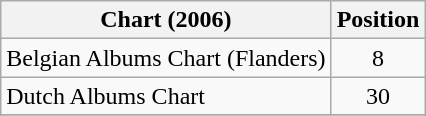<table class = "wikitable sortable">
<tr>
<th>Chart (2006)</th>
<th>Position</th>
</tr>
<tr>
<td>Belgian Albums Chart (Flanders)</td>
<td align="center">8</td>
</tr>
<tr>
<td>Dutch Albums Chart</td>
<td align="center">30</td>
</tr>
<tr>
</tr>
</table>
